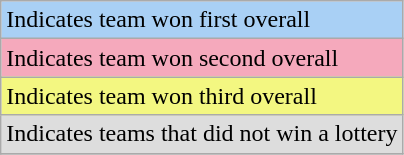<table class="wikitable">
<tr>
<td style="background:#A9D0F5;">Indicates team won first overall</td>
</tr>
<tr>
<td style="background:#F5A9BC;">Indicates team won second overall</td>
</tr>
<tr>
<td style="background:#F3F781;">Indicates team won third overall</td>
</tr>
<tr>
<td style="background:#DDDDDD;">Indicates teams that did not win a lottery</td>
</tr>
<tr>
</tr>
</table>
